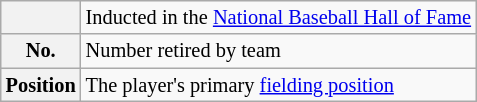<table class="wikitable plainrowheaders" style="font-size:85%">
<tr>
<th scope="row" style="text-align:center"></th>
<td>Inducted in the <a href='#'>National Baseball Hall of Fame</a></td>
</tr>
<tr>
<th scope="row" style="text-align:center">No.</th>
<td>Number retired by team</td>
</tr>
<tr>
<th scope="row" style="text-align:center"><strong>Position</strong></th>
<td>The player's primary <a href='#'>fielding position</a></td>
</tr>
</table>
